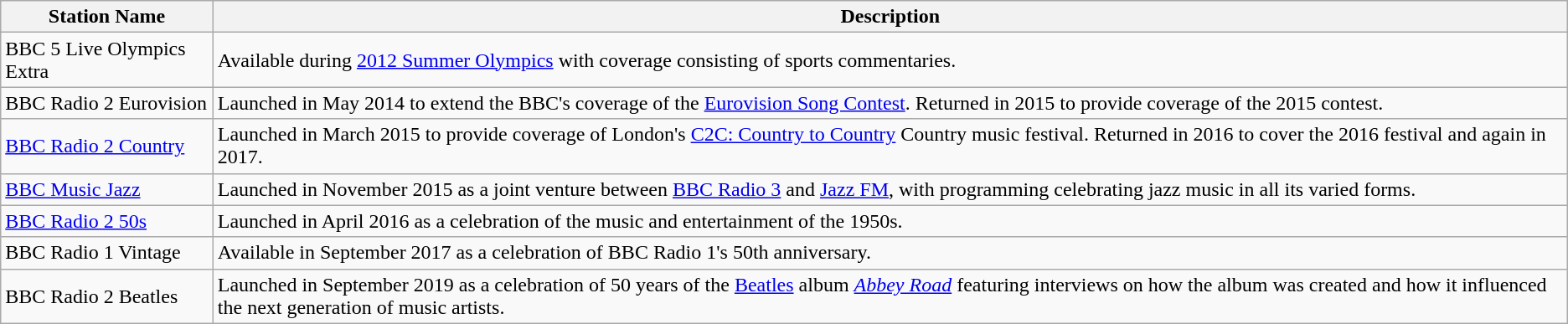<table class="wikitable sortable">
<tr>
<th>Station Name</th>
<th>Description</th>
</tr>
<tr>
<td>BBC 5 Live Olympics Extra</td>
<td>Available during <a href='#'>2012 Summer Olympics</a> with coverage consisting of sports commentaries.</td>
</tr>
<tr>
<td>BBC Radio 2 Eurovision</td>
<td>Launched in May 2014 to extend the BBC's coverage of the <a href='#'>Eurovision Song Contest</a>. Returned in 2015 to provide coverage of the 2015 contest.</td>
</tr>
<tr>
<td><a href='#'>BBC Radio 2 Country</a></td>
<td>Launched in March 2015 to provide coverage of London's <a href='#'>C2C: Country to Country</a> Country music festival. Returned in 2016 to cover the 2016 festival and again in 2017.</td>
</tr>
<tr>
<td><a href='#'>BBC Music Jazz</a></td>
<td>Launched in November 2015 as a joint venture between <a href='#'>BBC Radio 3</a> and <a href='#'>Jazz FM</a>, with programming celebrating jazz music in all its varied forms.</td>
</tr>
<tr>
<td><a href='#'>BBC Radio 2 50s</a></td>
<td>Launched in April 2016 as a celebration of the music and entertainment of the 1950s.</td>
</tr>
<tr>
<td>BBC Radio 1 Vintage</td>
<td>Available in September 2017 as a celebration of BBC Radio 1's 50th anniversary.</td>
</tr>
<tr>
<td>BBC Radio 2 Beatles</td>
<td>Launched in September 2019 as a celebration of 50 years of the <a href='#'>Beatles</a> album <em><a href='#'>Abbey Road</a></em> featuring interviews on how the album was created and how it influenced the next generation of music artists.</td>
</tr>
</table>
